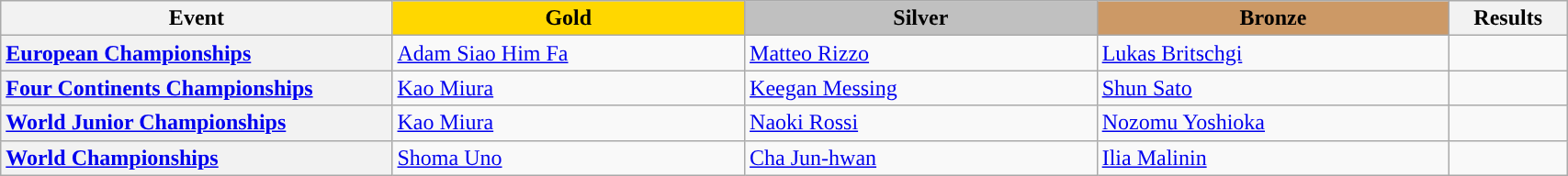<table class="wikitable unsortable" style="text-align:left; width:90%;">
<tr>
<th scope="col" style="text-align:center; width:25%;">Event</th>
<td scope="col" style="text-align:center; width:22.5%; background:gold"><strong>Gold</strong></td>
<td scope="col" style="text-align:center; width:22.5%; background:silver"><strong>Silver</strong></td>
<td scope="col" style="text-align:center; width:22.5%; background:#c96"><strong>Bronze</strong></td>
<th scope="col" style="text-align:center; width:7.5%;">Results</th>
</tr>
<tr>
<th scope="row" style="text-align:left"> <a href='#'>European Championships</a></th>
<td> <a href='#'>Adam Siao Him Fa</a></td>
<td> <a href='#'>Matteo Rizzo</a></td>
<td> <a href='#'>Lukas Britschgi</a></td>
<td></td>
</tr>
<tr>
<th scope="row" style="text-align:left"> <a href='#'>Four Continents Championships</a></th>
<td> <a href='#'>Kao Miura</a></td>
<td> <a href='#'>Keegan Messing</a></td>
<td> <a href='#'>Shun Sato</a></td>
<td></td>
</tr>
<tr>
<th scope="row" style="text-align:left"> <a href='#'>World Junior Championships</a></th>
<td> <a href='#'>Kao Miura</a></td>
<td> <a href='#'>Naoki Rossi</a></td>
<td> <a href='#'>Nozomu Yoshioka</a></td>
<td></td>
</tr>
<tr>
<th scope="row" style="text-align:left"> <a href='#'>World Championships</a></th>
<td> <a href='#'>Shoma Uno</a></td>
<td> <a href='#'>Cha Jun-hwan</a></td>
<td> <a href='#'>Ilia Malinin</a></td>
<td></td>
</tr>
</table>
